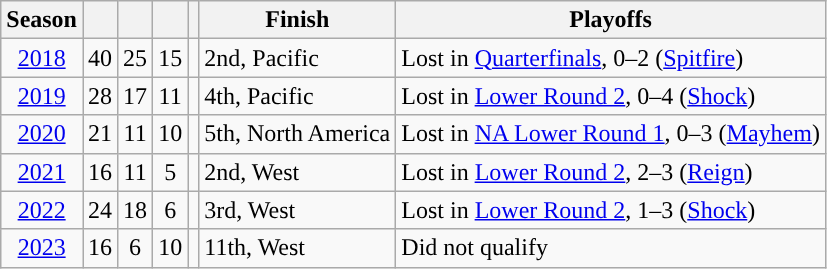<table class="wikitable" style="text-align:center;">
<tr>
<th style="background:#">Season</th>
<th style="background:#"></th>
<th style="background:#"></th>
<th style="background:#"></th>
<th style="background:#"></th>
<th style="background:#">Finish</th>
<th style="background:#">Playoffs</th>
</tr>
<tr>
<td><a href='#'>2018</a></td>
<td>40</td>
<td>25</td>
<td>15</td>
<td></td>
<td style="text-align:left">2nd, Pacific</td>
<td style="text-align:left">Lost in <a href='#'>Quarterfinals</a>, 0–2 (<a href='#'>Spitfire</a>)</td>
</tr>
<tr>
<td><a href='#'>2019</a></td>
<td>28</td>
<td>17</td>
<td>11</td>
<td></td>
<td style="text-align:left">4th, Pacific</td>
<td style="text-align:left">Lost in <a href='#'>Lower Round 2</a>, 0–4 (<a href='#'>Shock</a>)</td>
</tr>
<tr>
<td><a href='#'>2020</a></td>
<td>21</td>
<td>11</td>
<td>10</td>
<td></td>
<td style="text-align:left">5th, North America</td>
<td style="text-align:left">Lost in <a href='#'>NA Lower Round 1</a>, 0–3 (<a href='#'>Mayhem</a>)</td>
</tr>
<tr>
<td><a href='#'>2021</a></td>
<td>16</td>
<td>11</td>
<td>5</td>
<td></td>
<td style="text-align:left">2nd, West</td>
<td style="text-align:left">Lost in <a href='#'>Lower Round 2</a>, 2–3 (<a href='#'>Reign</a>)</td>
</tr>
<tr>
<td><a href='#'>2022</a></td>
<td>24</td>
<td>18</td>
<td>6</td>
<td></td>
<td style="text-align:left">3rd, West</td>
<td style="text-align:left">Lost in <a href='#'>Lower Round 2</a>, 1–3 (<a href='#'>Shock</a>)</td>
</tr>
<tr>
<td><a href='#'>2023</a></td>
<td>16</td>
<td>6</td>
<td>10</td>
<td></td>
<td style="text-align:left">11th, West</td>
<td style="text-align:left">Did not qualify</td>
</tr>
</table>
